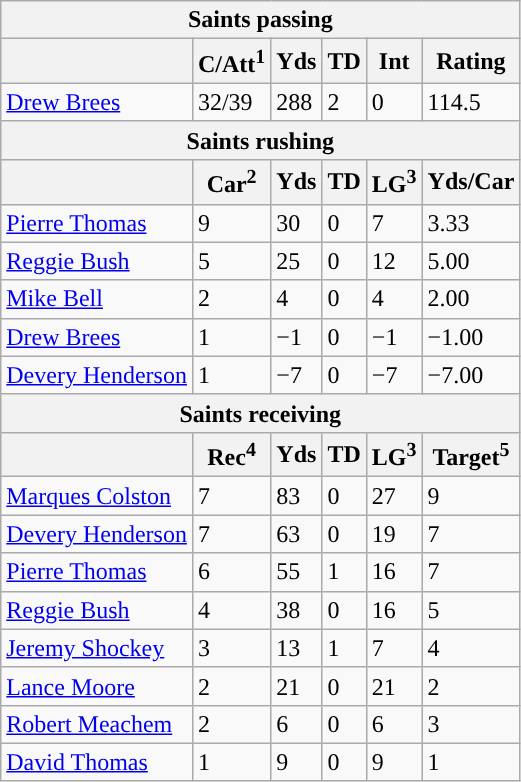<table class="wikitable">
<tr>
<th colspan="6">Saints passing</th>
</tr>
<tr>
<th> </th>
<th>C/Att<sup>1</sup></th>
<th>Yds</th>
<th>TD</th>
<th>Int</th>
<th>Rating</th>
</tr>
<tr>
<td><a href='#'>Drew Brees</a></td>
<td>32/39</td>
<td>288</td>
<td>2</td>
<td>0</td>
<td>114.5</td>
</tr>
<tr>
<th colspan="6">Saints rushing</th>
</tr>
<tr>
<th> </th>
<th>Car<sup>2</sup></th>
<th>Yds</th>
<th>TD</th>
<th>LG<sup>3</sup></th>
<th>Yds/Car</th>
</tr>
<tr>
<td><a href='#'>Pierre Thomas</a></td>
<td>9</td>
<td>30</td>
<td>0</td>
<td>7</td>
<td>3.33</td>
</tr>
<tr>
<td><a href='#'>Reggie Bush</a></td>
<td>5</td>
<td>25</td>
<td>0</td>
<td>12</td>
<td>5.00</td>
</tr>
<tr>
<td><a href='#'>Mike Bell</a></td>
<td>2</td>
<td>4</td>
<td>0</td>
<td>4</td>
<td>2.00</td>
</tr>
<tr>
<td><a href='#'>Drew Brees</a></td>
<td>1</td>
<td>−1</td>
<td>0</td>
<td>−1</td>
<td>−1.00</td>
</tr>
<tr>
<td><a href='#'>Devery Henderson</a></td>
<td>1</td>
<td>−7</td>
<td>0</td>
<td>−7</td>
<td>−7.00</td>
</tr>
<tr>
<th colspan="6">Saints receiving</th>
</tr>
<tr>
<th> </th>
<th>Rec<sup>4</sup></th>
<th>Yds</th>
<th>TD</th>
<th>LG<sup>3</sup></th>
<th>Target<sup>5</sup></th>
</tr>
<tr>
<td><a href='#'>Marques Colston</a></td>
<td>7</td>
<td>83</td>
<td>0</td>
<td>27</td>
<td>9</td>
</tr>
<tr>
<td><a href='#'>Devery Henderson</a></td>
<td>7</td>
<td>63</td>
<td>0</td>
<td>19</td>
<td>7</td>
</tr>
<tr>
<td><a href='#'>Pierre Thomas</a></td>
<td>6</td>
<td>55</td>
<td>1</td>
<td>16</td>
<td>7</td>
</tr>
<tr>
<td><a href='#'>Reggie Bush</a></td>
<td>4</td>
<td>38</td>
<td>0</td>
<td>16</td>
<td>5</td>
</tr>
<tr>
<td><a href='#'>Jeremy Shockey</a></td>
<td>3</td>
<td>13</td>
<td>1</td>
<td>7</td>
<td>4</td>
</tr>
<tr>
<td><a href='#'>Lance Moore</a></td>
<td>2</td>
<td>21</td>
<td>0</td>
<td>21</td>
<td>2</td>
</tr>
<tr>
<td><a href='#'>Robert Meachem</a></td>
<td>2</td>
<td>6</td>
<td>0</td>
<td>6</td>
<td>3</td>
</tr>
<tr>
<td><a href='#'>David Thomas</a></td>
<td>1</td>
<td>9</td>
<td>0</td>
<td>9</td>
<td>1</td>
</tr>
</table>
